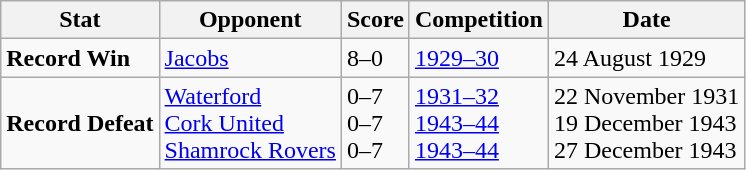<table class="wikitable">
<tr>
<th>Stat</th>
<th>Opponent</th>
<th>Score</th>
<th>Competition</th>
<th>Date</th>
</tr>
<tr>
<td><strong>Record Win</strong></td>
<td><a href='#'>Jacobs</a></td>
<td>8–0</td>
<td><a href='#'>1929–30</a></td>
<td>24 August 1929</td>
</tr>
<tr>
<td><strong>Record Defeat</strong></td>
<td><a href='#'>Waterford</a><br><a href='#'>Cork United</a><br><a href='#'>Shamrock Rovers</a></td>
<td>0–7<br>0–7<br>0–7</td>
<td><a href='#'>1931–32</a><br><a href='#'>1943–44</a><br><a href='#'>1943–44</a></td>
<td>22 November 1931<br>19 December 1943<br>27 December 1943</td>
</tr>
</table>
